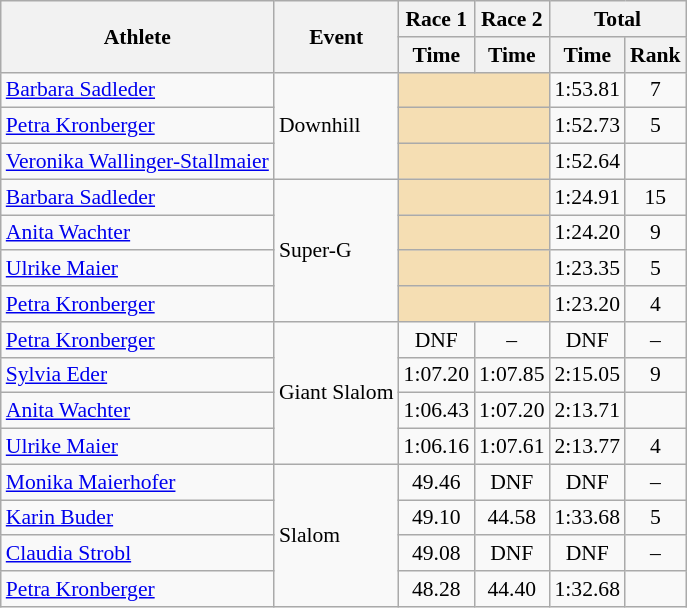<table class="wikitable" style="font-size:90%">
<tr>
<th rowspan="2">Athlete</th>
<th rowspan="2">Event</th>
<th>Race 1</th>
<th>Race 2</th>
<th colspan="2">Total</th>
</tr>
<tr>
<th>Time</th>
<th>Time</th>
<th>Time</th>
<th>Rank</th>
</tr>
<tr>
<td><a href='#'>Barbara Sadleder</a></td>
<td rowspan="3">Downhill</td>
<td colspan="2" bgcolor="wheat"></td>
<td align="center">1:53.81</td>
<td align="center">7</td>
</tr>
<tr>
<td><a href='#'>Petra Kronberger</a></td>
<td colspan="2" bgcolor="wheat"></td>
<td align="center">1:52.73</td>
<td align="center">5</td>
</tr>
<tr>
<td><a href='#'>Veronika Wallinger-Stallmaier</a></td>
<td colspan="2" bgcolor="wheat"></td>
<td align="center">1:52.64</td>
<td align="center"></td>
</tr>
<tr>
<td><a href='#'>Barbara Sadleder</a></td>
<td rowspan="4">Super-G</td>
<td colspan="2" bgcolor="wheat"></td>
<td align="center">1:24.91</td>
<td align="center">15</td>
</tr>
<tr>
<td><a href='#'>Anita Wachter</a></td>
<td colspan="2" bgcolor="wheat"></td>
<td align="center">1:24.20</td>
<td align="center">9</td>
</tr>
<tr>
<td><a href='#'>Ulrike Maier</a></td>
<td colspan="2" bgcolor="wheat"></td>
<td align="center">1:23.35</td>
<td align="center">5</td>
</tr>
<tr>
<td><a href='#'>Petra Kronberger</a></td>
<td colspan="2" bgcolor="wheat"></td>
<td align="center">1:23.20</td>
<td align="center">4</td>
</tr>
<tr>
<td><a href='#'>Petra Kronberger</a></td>
<td rowspan="4">Giant Slalom</td>
<td align="center">DNF</td>
<td align="center">–</td>
<td align="center">DNF</td>
<td align="center">–</td>
</tr>
<tr>
<td><a href='#'>Sylvia Eder</a></td>
<td align="center">1:07.20</td>
<td align="center">1:07.85</td>
<td align="center">2:15.05</td>
<td align="center">9</td>
</tr>
<tr>
<td><a href='#'>Anita Wachter</a></td>
<td align="center">1:06.43</td>
<td align="center">1:07.20</td>
<td align="center">2:13.71</td>
<td align="center"></td>
</tr>
<tr>
<td><a href='#'>Ulrike Maier</a></td>
<td align="center">1:06.16</td>
<td align="center">1:07.61</td>
<td align="center">2:13.77</td>
<td align="center">4</td>
</tr>
<tr>
<td><a href='#'>Monika Maierhofer</a></td>
<td rowspan="4">Slalom</td>
<td align="center">49.46</td>
<td align="center">DNF</td>
<td align="center">DNF</td>
<td align="center">–</td>
</tr>
<tr>
<td><a href='#'>Karin Buder</a></td>
<td align="center">49.10</td>
<td align="center">44.58</td>
<td align="center">1:33.68</td>
<td align="center">5</td>
</tr>
<tr>
<td><a href='#'>Claudia Strobl</a></td>
<td align="center">49.08</td>
<td align="center">DNF</td>
<td align="center">DNF</td>
<td align="center">–</td>
</tr>
<tr>
<td><a href='#'>Petra Kronberger</a></td>
<td align="center">48.28</td>
<td align="center">44.40</td>
<td align="center">1:32.68</td>
<td align="center"></td>
</tr>
</table>
